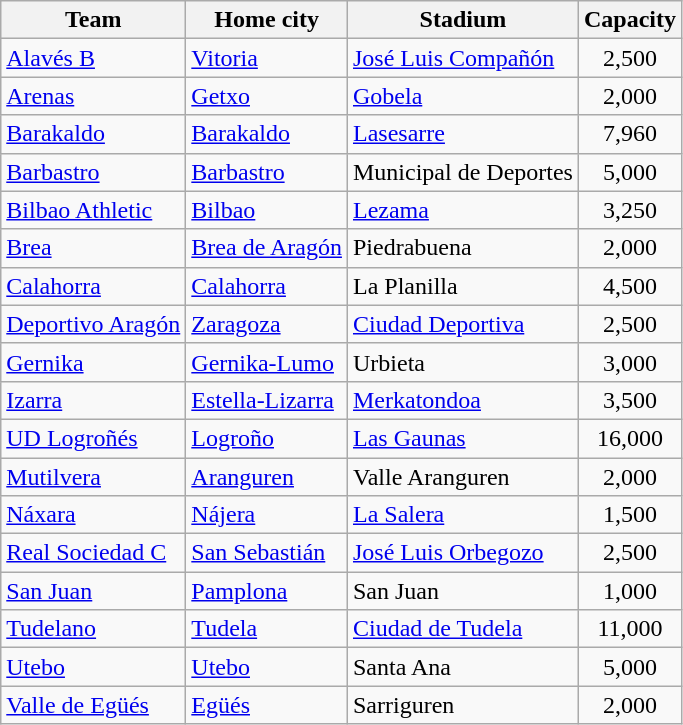<table class="wikitable sortable">
<tr>
<th>Team</th>
<th>Home city</th>
<th>Stadium</th>
<th>Capacity</th>
</tr>
<tr>
<td><a href='#'>Alavés B</a></td>
<td><a href='#'>Vitoria</a></td>
<td><a href='#'>José Luis Compañón</a></td>
<td align=center>2,500</td>
</tr>
<tr>
<td><a href='#'>Arenas</a></td>
<td><a href='#'>Getxo</a></td>
<td><a href='#'>Gobela</a></td>
<td align=center>2,000</td>
</tr>
<tr>
<td><a href='#'>Barakaldo</a></td>
<td><a href='#'>Barakaldo</a></td>
<td><a href='#'>Lasesarre</a></td>
<td align=center>7,960</td>
</tr>
<tr>
<td><a href='#'>Barbastro</a></td>
<td><a href='#'>Barbastro</a></td>
<td>Municipal de Deportes</td>
<td align=center>5,000</td>
</tr>
<tr>
<td><a href='#'>Bilbao Athletic</a></td>
<td><a href='#'>Bilbao</a></td>
<td><a href='#'>Lezama</a></td>
<td align=center>3,250</td>
</tr>
<tr>
<td><a href='#'>Brea</a></td>
<td><a href='#'>Brea de Aragón</a></td>
<td>Piedrabuena</td>
<td align=center>2,000</td>
</tr>
<tr>
<td><a href='#'>Calahorra</a></td>
<td><a href='#'>Calahorra</a></td>
<td>La Planilla</td>
<td align=center>4,500</td>
</tr>
<tr>
<td><a href='#'>Deportivo Aragón</a></td>
<td><a href='#'>Zaragoza</a></td>
<td><a href='#'>Ciudad Deportiva</a></td>
<td align=center>2,500</td>
</tr>
<tr>
<td><a href='#'>Gernika</a></td>
<td><a href='#'>Gernika-Lumo</a></td>
<td>Urbieta</td>
<td align=center>3,000</td>
</tr>
<tr>
<td><a href='#'>Izarra</a></td>
<td><a href='#'>Estella-Lizarra</a></td>
<td><a href='#'>Merkatondoa</a></td>
<td align=center>3,500</td>
</tr>
<tr>
<td><a href='#'>UD Logroñés</a> </td>
<td><a href='#'>Logroño</a></td>
<td><a href='#'>Las Gaunas</a></td>
<td align=center>16,000</td>
</tr>
<tr>
<td><a href='#'>Mutilvera</a></td>
<td><a href='#'>Aranguren</a></td>
<td>Valle Aranguren</td>
<td align=center>2,000</td>
</tr>
<tr>
<td><a href='#'>Náxara</a></td>
<td><a href='#'>Nájera</a></td>
<td><a href='#'>La Salera</a></td>
<td align=center>1,500</td>
</tr>
<tr>
<td><a href='#'>Real Sociedad C</a></td>
<td><a href='#'>San Sebastián</a></td>
<td><a href='#'>José Luis Orbegozo</a></td>
<td align=center>2,500</td>
</tr>
<tr>
<td><a href='#'>San Juan</a></td>
<td><a href='#'>Pamplona</a></td>
<td>San Juan</td>
<td align=center>1,000</td>
</tr>
<tr>
<td><a href='#'>Tudelano</a></td>
<td><a href='#'>Tudela</a></td>
<td><a href='#'>Ciudad de Tudela</a></td>
<td align=center>11,000</td>
</tr>
<tr>
<td><a href='#'>Utebo</a></td>
<td><a href='#'>Utebo</a></td>
<td>Santa Ana</td>
<td align=center>5,000</td>
</tr>
<tr>
<td><a href='#'>Valle de Egüés</a></td>
<td><a href='#'>Egüés</a></td>
<td>Sarriguren</td>
<td align=center>2,000</td>
</tr>
</table>
